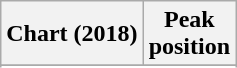<table class="wikitable sortable plainrowheaders" style="text-align:center">
<tr>
<th scope="col">Chart (2018)</th>
<th scope="col">Peak<br> position</th>
</tr>
<tr>
</tr>
<tr>
</tr>
<tr>
</tr>
<tr>
</tr>
<tr>
</tr>
</table>
